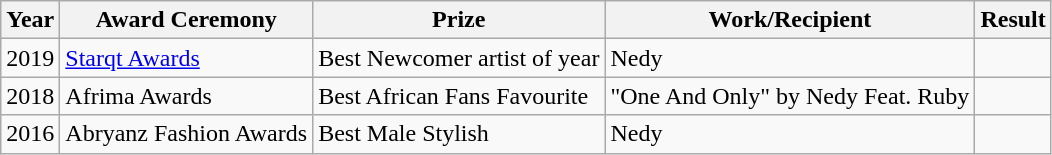<table class="wikitable">
<tr>
<th>Year</th>
<th>Award Ceremony</th>
<th>Prize</th>
<th>Work/Recipient</th>
<th>Result</th>
</tr>
<tr>
<td>2019</td>
<td><a href='#'>Starqt Awards</a></td>
<td>Best Newcomer artist of year</td>
<td>Nedy</td>
<td></td>
</tr>
<tr>
<td>2018</td>
<td>Afrima Awards</td>
<td>Best African Fans Favourite</td>
<td>"One And Only" by Nedy Feat. Ruby</td>
<td></td>
</tr>
<tr>
<td>2016</td>
<td>Abryanz Fashion Awards</td>
<td>Best Male Stylish</td>
<td>Nedy</td>
<td></td>
</tr>
</table>
